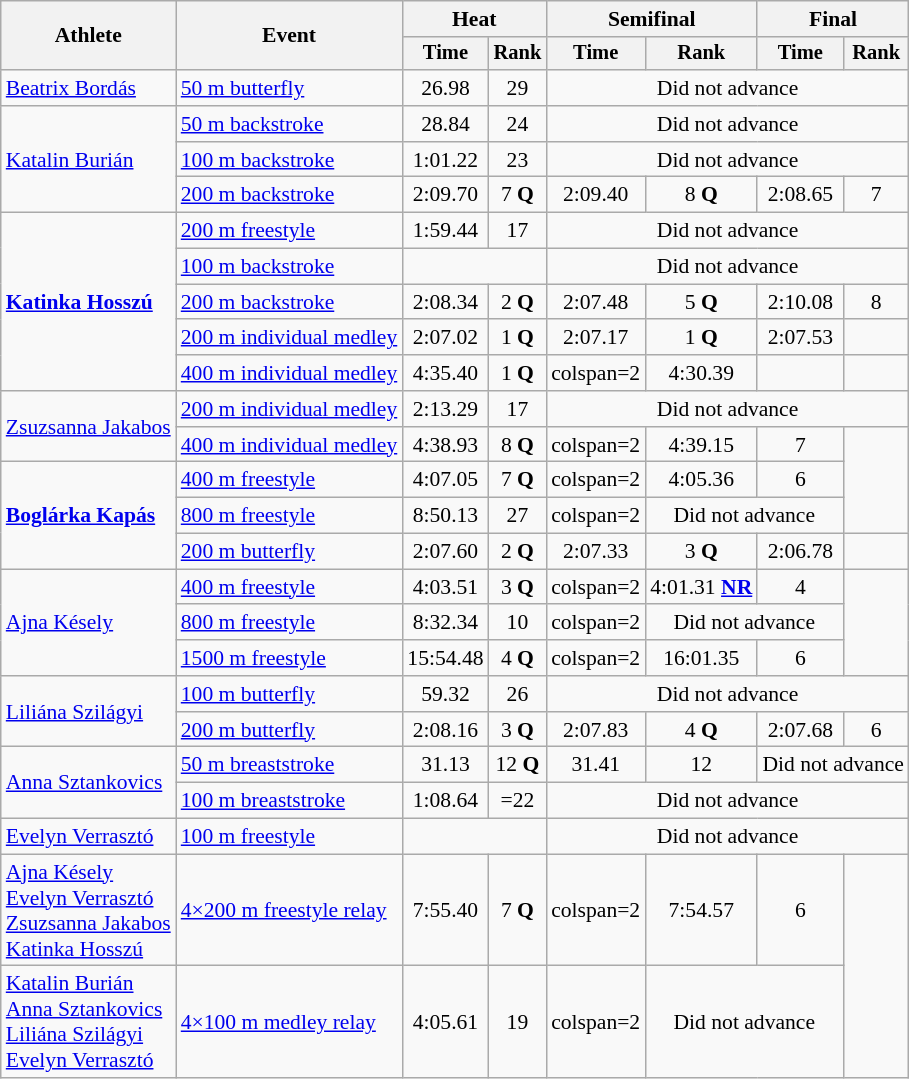<table class="wikitable" style="text-align:center; font-size:90%">
<tr>
<th rowspan="2">Athlete</th>
<th rowspan="2">Event</th>
<th colspan="2">Heat</th>
<th colspan="2">Semifinal</th>
<th colspan="2">Final</th>
</tr>
<tr style="font-size:95%">
<th>Time</th>
<th>Rank</th>
<th>Time</th>
<th>Rank</th>
<th>Time</th>
<th>Rank</th>
</tr>
<tr>
<td align=left><a href='#'>Beatrix Bordás</a></td>
<td align=left><a href='#'>50 m butterfly</a></td>
<td>26.98</td>
<td>29</td>
<td colspan=4>Did not advance</td>
</tr>
<tr>
<td align=left rowspan=3><a href='#'>Katalin Burián</a></td>
<td align=left><a href='#'>50 m backstroke</a></td>
<td>28.84</td>
<td>24</td>
<td colspan=4>Did not advance</td>
</tr>
<tr>
<td align=left><a href='#'>100 m backstroke</a></td>
<td>1:01.22</td>
<td>23</td>
<td colspan=4>Did not advance</td>
</tr>
<tr>
<td align=left><a href='#'>200 m backstroke</a></td>
<td>2:09.70</td>
<td>7 <strong>Q</strong></td>
<td>2:09.40</td>
<td>8 <strong>Q</strong></td>
<td>2:08.65</td>
<td>7</td>
</tr>
<tr>
<td align=left rowspan=5><strong><a href='#'>Katinka Hosszú</a></strong></td>
<td align=left><a href='#'>200 m freestyle</a></td>
<td>1:59.44</td>
<td>17</td>
<td colspan=4>Did not advance</td>
</tr>
<tr>
<td align=left><a href='#'>100 m backstroke</a></td>
<td colspan=2></td>
<td colspan=4>Did not advance</td>
</tr>
<tr>
<td align=left><a href='#'>200 m backstroke</a></td>
<td>2:08.34</td>
<td>2 <strong>Q</strong></td>
<td>2:07.48</td>
<td>5 <strong>Q</strong></td>
<td>2:10.08</td>
<td>8</td>
</tr>
<tr>
<td align=left><a href='#'>200 m individual medley</a></td>
<td>2:07.02</td>
<td>1 <strong>Q</strong></td>
<td>2:07.17</td>
<td>1 <strong>Q</strong></td>
<td>2:07.53</td>
<td></td>
</tr>
<tr>
<td align=left><a href='#'>400 m individual medley</a></td>
<td>4:35.40</td>
<td>1 <strong>Q</strong></td>
<td>colspan=2 </td>
<td>4:30.39</td>
<td></td>
</tr>
<tr>
<td align=left rowspan=2><a href='#'>Zsuzsanna Jakabos</a></td>
<td align=left><a href='#'>200 m individual medley</a></td>
<td>2:13.29</td>
<td>17</td>
<td colspan=4>Did not advance</td>
</tr>
<tr>
<td align=left><a href='#'>400 m individual medley</a></td>
<td>4:38.93</td>
<td>8 <strong>Q</strong></td>
<td>colspan=2 </td>
<td>4:39.15</td>
<td>7</td>
</tr>
<tr>
<td align=left rowspan=3><strong><a href='#'>Boglárka Kapás</a></strong></td>
<td align=left><a href='#'>400 m freestyle</a></td>
<td>4:07.05</td>
<td>7 <strong>Q</strong></td>
<td>colspan=2 </td>
<td>4:05.36</td>
<td>6</td>
</tr>
<tr>
<td align=left><a href='#'>800 m freestyle</a></td>
<td>8:50.13</td>
<td>27</td>
<td>colspan=2 </td>
<td colspan=2>Did not advance</td>
</tr>
<tr>
<td align=left><a href='#'>200 m butterfly</a></td>
<td>2:07.60</td>
<td>2 <strong>Q</strong></td>
<td>2:07.33</td>
<td>3 <strong>Q</strong></td>
<td>2:06.78</td>
<td></td>
</tr>
<tr>
<td align=left rowspan=3><a href='#'>Ajna Késely</a></td>
<td align=left><a href='#'>400 m freestyle</a></td>
<td>4:03.51</td>
<td>3 <strong>Q</strong></td>
<td>colspan=2 </td>
<td>4:01.31 <strong><a href='#'>NR</a></strong></td>
<td>4</td>
</tr>
<tr>
<td align=left><a href='#'>800 m freestyle</a></td>
<td>8:32.34</td>
<td>10</td>
<td>colspan=2 </td>
<td colspan=2>Did not advance</td>
</tr>
<tr>
<td align=left><a href='#'>1500 m freestyle</a></td>
<td>15:54.48</td>
<td>4 <strong>Q</strong></td>
<td>colspan=2 </td>
<td>16:01.35</td>
<td>6</td>
</tr>
<tr>
<td align=left rowspan=2><a href='#'>Liliána Szilágyi</a></td>
<td align=left><a href='#'>100 m butterfly</a></td>
<td>59.32</td>
<td>26</td>
<td colspan=4>Did not advance</td>
</tr>
<tr>
<td align=left><a href='#'>200 m butterfly</a></td>
<td>2:08.16</td>
<td>3 <strong>Q</strong></td>
<td>2:07.83</td>
<td>4 <strong>Q</strong></td>
<td>2:07.68</td>
<td>6</td>
</tr>
<tr>
<td align=left rowspan=2><a href='#'>Anna Sztankovics</a></td>
<td align=left><a href='#'>50 m breaststroke</a></td>
<td>31.13</td>
<td>12 <strong>Q</strong></td>
<td>31.41</td>
<td>12</td>
<td colspan=2>Did not advance</td>
</tr>
<tr>
<td align=left><a href='#'>100 m breaststroke</a></td>
<td>1:08.64</td>
<td>=22</td>
<td colspan=4>Did not advance</td>
</tr>
<tr>
<td align=left><a href='#'>Evelyn Verrasztó</a></td>
<td align=left><a href='#'>100 m freestyle</a></td>
<td colspan=2></td>
<td colspan=4>Did not advance</td>
</tr>
<tr>
<td align=left><a href='#'>Ajna Késely</a><br><a href='#'>Evelyn Verrasztó</a><br><a href='#'>Zsuzsanna Jakabos</a><br><a href='#'>Katinka Hosszú</a></td>
<td align=left><a href='#'>4×200 m freestyle relay</a></td>
<td>7:55.40</td>
<td>7 <strong>Q</strong></td>
<td>colspan=2 </td>
<td>7:54.57</td>
<td>6</td>
</tr>
<tr>
<td align=left><a href='#'>Katalin Burián</a><br><a href='#'>Anna Sztankovics</a><br><a href='#'>Liliána Szilágyi</a><br><a href='#'>Evelyn Verrasztó</a></td>
<td align=left><a href='#'>4×100 m medley relay</a></td>
<td>4:05.61</td>
<td>19</td>
<td>colspan=2 </td>
<td colspan=2>Did not advance</td>
</tr>
</table>
